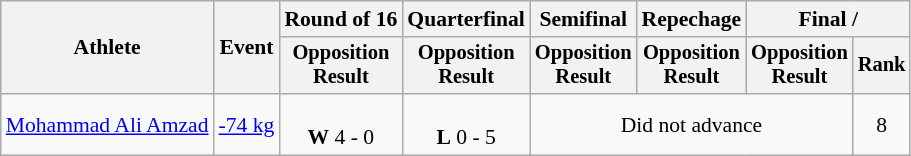<table class="wikitable" style="font-size:90%;">
<tr>
<th rowspan=2>Athlete</th>
<th rowspan=2>Event</th>
<th>Round of 16</th>
<th>Quarterfinal</th>
<th>Semifinal</th>
<th>Repechage</th>
<th colspan=2>Final / </th>
</tr>
<tr style="font-size: 95%">
<th>Opposition<br>Result</th>
<th>Opposition<br>Result</th>
<th>Opposition<br>Result</th>
<th>Opposition<br>Result</th>
<th>Opposition<br>Result</th>
<th>Rank</th>
</tr>
<tr align=center>
<td align=left><a href='#'>Mohammad Ali Amzad</a></td>
<td align=left><a href='#'>-74 kg</a></td>
<td><br><strong>W</strong> 4 - 0</td>
<td><br><strong>L</strong> 0 - 5</td>
<td colspan=3>Did not advance</td>
<td>8</td>
</tr>
</table>
